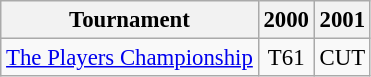<table class="wikitable" style="font-size:95%;text-align:center;">
<tr>
<th>Tournament</th>
<th>2000</th>
<th>2001</th>
</tr>
<tr>
<td align=left><a href='#'>The Players Championship</a></td>
<td>T61</td>
<td>CUT</td>
</tr>
</table>
